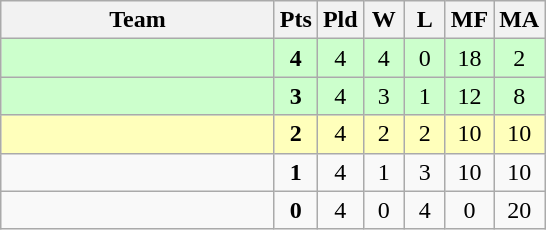<table class=wikitable style="text-align:center">
<tr>
<th width=175>Team</th>
<th width=20>Pts</th>
<th width=20>Pld</th>
<th width=20>W</th>
<th width=20>L</th>
<th width=20>MF</th>
<th width=20>MA</th>
</tr>
<tr bgcolor=#ccffcc>
<td style="text-align:left"></td>
<td><strong>4</strong></td>
<td>4</td>
<td>4</td>
<td>0</td>
<td>18</td>
<td>2</td>
</tr>
<tr bgcolor=#ccffcc>
<td style="text-align:left"></td>
<td><strong>3</strong></td>
<td>4</td>
<td>3</td>
<td>1</td>
<td>12</td>
<td>8</td>
</tr>
<tr bgcolor=#ffffbb>
<td style="text-align:left"></td>
<td><strong>2</strong></td>
<td>4</td>
<td>2</td>
<td>2</td>
<td>10</td>
<td>10</td>
</tr>
<tr>
<td style="text-align:left"></td>
<td><strong>1</strong></td>
<td>4</td>
<td>1</td>
<td>3</td>
<td>10</td>
<td>10</td>
</tr>
<tr>
<td style="text-align:left"></td>
<td><strong>0</strong></td>
<td>4</td>
<td>0</td>
<td>4</td>
<td>0</td>
<td>20</td>
</tr>
</table>
